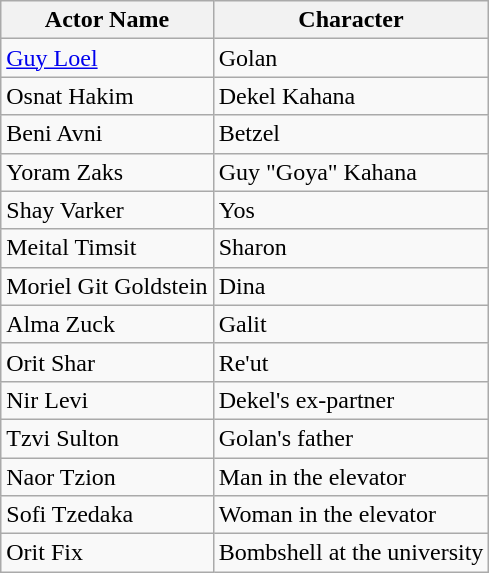<table class="wikitable">
<tr>
<th>Actor Name</th>
<th>Character</th>
</tr>
<tr>
<td><a href='#'>Guy Loel</a></td>
<td>Golan</td>
</tr>
<tr>
<td>Osnat Hakim</td>
<td>Dekel Kahana</td>
</tr>
<tr>
<td>Beni Avni</td>
<td>Betzel</td>
</tr>
<tr>
<td>Yoram Zaks</td>
<td>Guy "Goya" Kahana</td>
</tr>
<tr>
<td>Shay Varker</td>
<td>Yos</td>
</tr>
<tr>
<td>Meital Timsit</td>
<td>Sharon</td>
</tr>
<tr>
<td>Moriel Git Goldstein</td>
<td>Dina</td>
</tr>
<tr>
<td>Alma Zuck</td>
<td>Galit</td>
</tr>
<tr>
<td>Orit Shar</td>
<td>Re'ut</td>
</tr>
<tr>
<td>Nir Levi</td>
<td>Dekel's ex-partner</td>
</tr>
<tr>
<td>Tzvi Sulton</td>
<td>Golan's father</td>
</tr>
<tr>
<td>Naor Tzion</td>
<td>Man in the elevator</td>
</tr>
<tr>
<td>Sofi Tzedaka</td>
<td>Woman in the elevator</td>
</tr>
<tr>
<td>Orit Fix</td>
<td>Bombshell at the university</td>
</tr>
</table>
